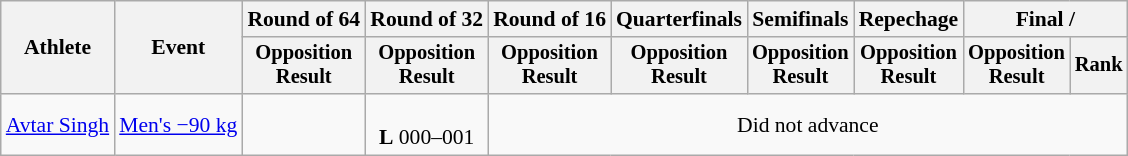<table class="wikitable" style="font-size:90%;">
<tr>
<th rowspan=2>Athlete</th>
<th rowspan=2>Event</th>
<th>Round of 64</th>
<th>Round of 32</th>
<th>Round of 16</th>
<th>Quarterfinals</th>
<th>Semifinals</th>
<th>Repechage</th>
<th colspan=2>Final / </th>
</tr>
<tr style="font-size:95%">
<th>Opposition<br>Result</th>
<th>Opposition<br>Result</th>
<th>Opposition<br>Result</th>
<th>Opposition<br>Result</th>
<th>Opposition<br>Result</th>
<th>Opposition<br>Result</th>
<th>Opposition<br>Result</th>
<th>Rank</th>
</tr>
<tr align=center>
<td align=left><a href='#'>Avtar Singh</a></td>
<td align=left><a href='#'>Men's −90 kg</a></td>
<td></td>
<td><br><strong>L</strong> 000–001</td>
<td colspan=6>Did not advance</td>
</tr>
</table>
